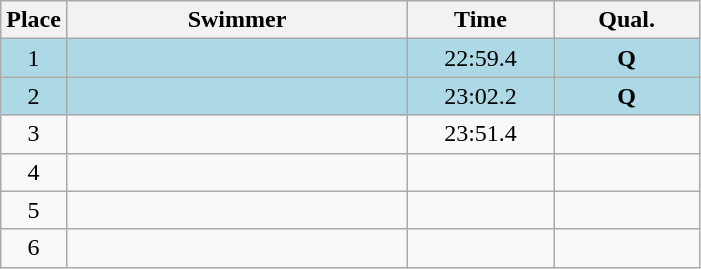<table class=wikitable style="text-align:center">
<tr>
<th>Place</th>
<th width=220>Swimmer</th>
<th width=90>Time</th>
<th width=90>Qual.</th>
</tr>
<tr bgcolor=lightblue>
<td>1</td>
<td align=left></td>
<td>22:59.4</td>
<td><strong>Q</strong></td>
</tr>
<tr bgcolor=lightblue>
<td>2</td>
<td align=left></td>
<td>23:02.2</td>
<td><strong>Q</strong></td>
</tr>
<tr>
<td>3</td>
<td align=left></td>
<td>23:51.4</td>
<td></td>
</tr>
<tr>
<td>4</td>
<td align=left></td>
<td></td>
<td></td>
</tr>
<tr>
<td>5</td>
<td align=left></td>
<td></td>
<td></td>
</tr>
<tr>
<td>6</td>
<td align=left></td>
<td></td>
<td></td>
</tr>
</table>
